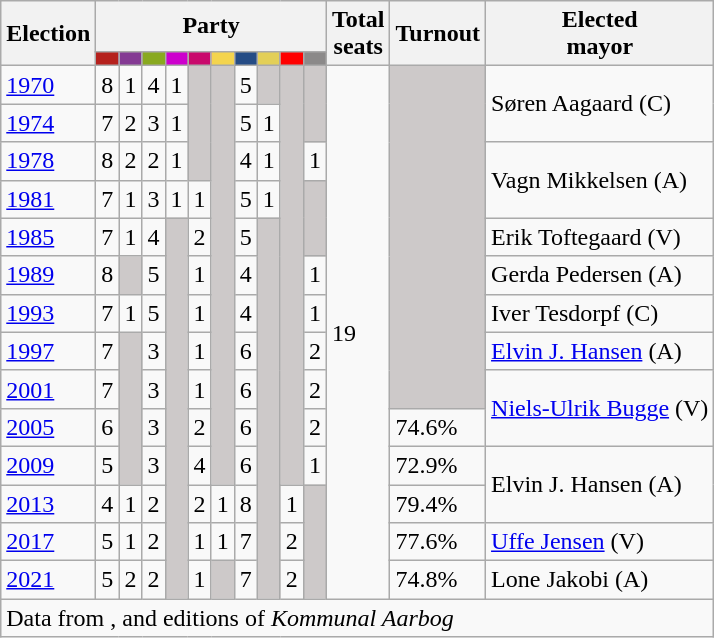<table class="wikitable">
<tr>
<th rowspan="2">Election</th>
<th colspan="10">Party</th>
<th rowspan="2">Total<br>seats</th>
<th rowspan="2">Turnout</th>
<th rowspan="2">Elected<br>mayor</th>
</tr>
<tr>
<td style="background:#B5211D;"><strong><a href='#'></a></strong></td>
<td style="background:#843A93;"><strong><a href='#'></a></strong></td>
<td style="background:#89A920;"><strong><a href='#'></a></strong></td>
<td style="background:#CD00CD;"><strong><a href='#'></a></strong></td>
<td style="background:#C9096C;"><strong><a href='#'></a></strong></td>
<td style="background:#F4D44D;"><strong><a href='#'></a></strong></td>
<td style="background:#254C85;"><strong><a href='#'></a></strong></td>
<td style="background:#E3CF57;"><strong><a href='#'></a></strong></td>
<td style="background:#FF0000;"><strong><a href='#'></a></strong></td>
<td style="background:#8B8989;"><strong></strong></td>
</tr>
<tr>
<td><a href='#'>1970</a></td>
<td>8</td>
<td>1</td>
<td>4</td>
<td>1</td>
<td style="background:#CDC9C9;" rowspan=3></td>
<td style="background:#CDC9C9;" rowspan=11></td>
<td>5</td>
<td style="background:#CDC9C9;"></td>
<td style="background:#CDC9C9;" rowspan=11></td>
<td style="background:#CDC9C9;" rowspan=2></td>
<td rowspan=14>19</td>
<td style="background:#CDC9C9;" rowspan=9></td>
<td rowspan=2>Søren Aagaard (C)</td>
</tr>
<tr>
<td><a href='#'>1974</a></td>
<td>7</td>
<td>2</td>
<td>3</td>
<td>1</td>
<td>5</td>
<td>1</td>
</tr>
<tr>
<td><a href='#'>1978</a></td>
<td>8</td>
<td>2</td>
<td>2</td>
<td>1</td>
<td>4</td>
<td>1</td>
<td>1</td>
<td rowspan=2>Vagn Mikkelsen (A)</td>
</tr>
<tr>
<td><a href='#'>1981</a></td>
<td>7</td>
<td>1</td>
<td>3</td>
<td>1</td>
<td>1</td>
<td>5</td>
<td>1</td>
<td style="background:#CDC9C9;" rowspan=2></td>
</tr>
<tr>
<td><a href='#'>1985</a></td>
<td>7</td>
<td>1</td>
<td>4</td>
<td style="background:#CDC9C9;" rowspan=10></td>
<td>2</td>
<td>5</td>
<td style="background:#CDC9C9;" rowspan=10></td>
<td>Erik Toftegaard (V)</td>
</tr>
<tr>
<td><a href='#'>1989</a></td>
<td>8</td>
<td style="background:#CDC9C9;"></td>
<td>5</td>
<td>1</td>
<td>4</td>
<td>1</td>
<td>Gerda Pedersen (A)</td>
</tr>
<tr>
<td><a href='#'>1993</a></td>
<td>7</td>
<td>1</td>
<td>5</td>
<td>1</td>
<td>4</td>
<td>1</td>
<td>Iver Tesdorpf (C)</td>
</tr>
<tr>
<td><a href='#'>1997</a></td>
<td>7</td>
<td style="background:#CDC9C9;" rowspan=4></td>
<td>3</td>
<td>1</td>
<td>6</td>
<td>2</td>
<td><a href='#'>Elvin J. Hansen</a> (A)</td>
</tr>
<tr>
<td><a href='#'>2001</a></td>
<td>7</td>
<td>3</td>
<td>1</td>
<td>6</td>
<td>2</td>
<td rowspan=2><a href='#'>Niels-Ulrik Bugge</a> (V)</td>
</tr>
<tr>
<td><a href='#'>2005</a></td>
<td>6</td>
<td>3</td>
<td>2</td>
<td>6</td>
<td>2</td>
<td>74.6%</td>
</tr>
<tr>
<td><a href='#'>2009</a></td>
<td>5</td>
<td>3</td>
<td>4</td>
<td>6</td>
<td>1</td>
<td>72.9%</td>
<td rowspan=2>Elvin J. Hansen (A)</td>
</tr>
<tr>
<td><a href='#'>2013</a></td>
<td>4</td>
<td>1</td>
<td>2</td>
<td>2</td>
<td>1</td>
<td>8</td>
<td>1</td>
<td style="background:#CDC9C9;" rowspan=3></td>
<td>79.4%</td>
</tr>
<tr>
<td><a href='#'>2017</a></td>
<td>5</td>
<td>1</td>
<td>2</td>
<td>1</td>
<td>1</td>
<td>7</td>
<td>2</td>
<td>77.6%</td>
<td><a href='#'>Uffe Jensen</a> (V)</td>
</tr>
<tr>
<td><a href='#'>2021</a></td>
<td>5</td>
<td>2</td>
<td>2</td>
<td>1</td>
<td style="background:#CDC9C9;"></td>
<td>7</td>
<td>2</td>
<td>74.8%</td>
<td>Lone Jakobi (A)</td>
</tr>
<tr>
<td colspan=14>Data from ,  and editions of <em>Kommunal Aarbog</em></td>
</tr>
</table>
